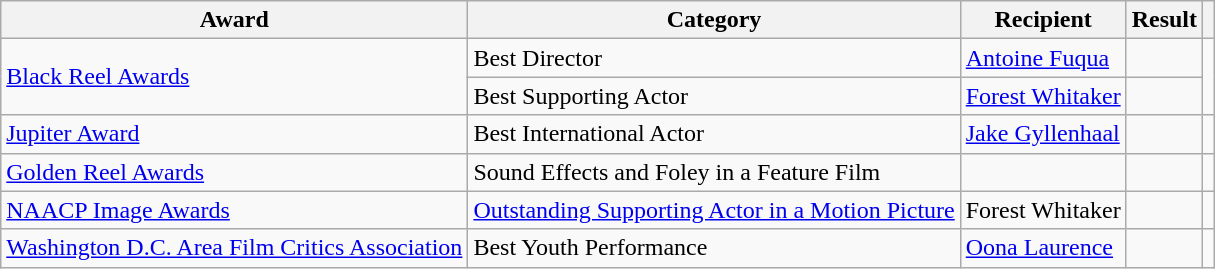<table class="wikitable sortable">
<tr>
<th>Award</th>
<th>Category</th>
<th>Recipient</th>
<th>Result</th>
<th></th>
</tr>
<tr>
<td rowspan="2"><a href='#'>Black Reel Awards</a></td>
<td>Best Director</td>
<td><a href='#'>Antoine Fuqua</a></td>
<td></td>
<td rowspan=2></td>
</tr>
<tr>
<td>Best Supporting Actor</td>
<td><a href='#'>Forest Whitaker</a></td>
<td></td>
</tr>
<tr>
<td><a href='#'>Jupiter Award</a></td>
<td>Best International Actor</td>
<td><a href='#'>Jake Gyllenhaal</a></td>
<td></td>
<td></td>
</tr>
<tr>
<td><a href='#'>Golden Reel Awards</a></td>
<td>Sound Effects and Foley in a Feature Film</td>
<td></td>
<td></td>
<td></td>
</tr>
<tr>
<td><a href='#'>NAACP Image Awards</a></td>
<td><a href='#'>Outstanding Supporting Actor in a Motion Picture</a></td>
<td>Forest Whitaker</td>
<td></td>
<td></td>
</tr>
<tr>
<td><a href='#'>Washington D.C. Area Film Critics Association</a></td>
<td>Best Youth Performance</td>
<td><a href='#'>Oona Laurence</a></td>
<td></td>
<td></td>
</tr>
</table>
